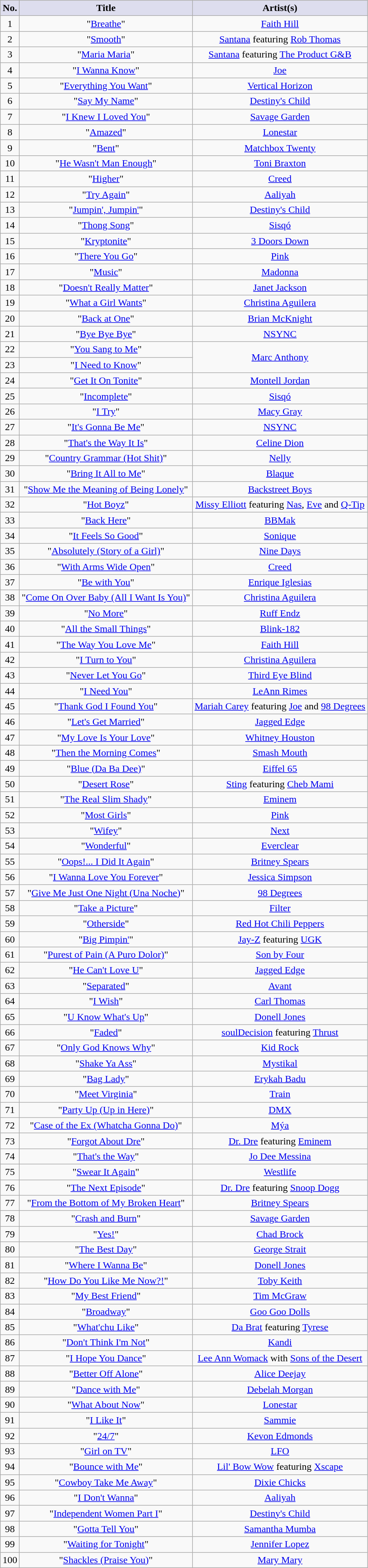<table class="wikitable sortable" style="text-align: center">
<tr>
<th scope="col" style="background:#dde;">No.</th>
<th scope="col" style="background:#dde;">Title</th>
<th scope="col" style="background:#dde;">Artist(s)</th>
</tr>
<tr>
<td>1</td>
<td>"<a href='#'>Breathe</a>"</td>
<td><a href='#'>Faith Hill</a></td>
</tr>
<tr>
<td>2</td>
<td>"<a href='#'>Smooth</a>"</td>
<td><a href='#'>Santana</a> featuring <a href='#'>Rob Thomas</a></td>
</tr>
<tr>
<td>3</td>
<td>"<a href='#'>Maria Maria</a>"</td>
<td><a href='#'>Santana</a> featuring <a href='#'>The Product G&B</a></td>
</tr>
<tr>
<td>4</td>
<td>"<a href='#'>I Wanna Know</a>"</td>
<td><a href='#'>Joe</a></td>
</tr>
<tr>
<td>5</td>
<td>"<a href='#'>Everything You Want</a>"</td>
<td><a href='#'>Vertical Horizon</a></td>
</tr>
<tr>
<td>6</td>
<td>"<a href='#'>Say My Name</a>"</td>
<td><a href='#'>Destiny's Child</a></td>
</tr>
<tr>
<td>7</td>
<td>"<a href='#'>I Knew I Loved You</a>"</td>
<td><a href='#'>Savage Garden</a></td>
</tr>
<tr>
<td>8</td>
<td>"<a href='#'>Amazed</a>"</td>
<td><a href='#'>Lonestar</a></td>
</tr>
<tr>
<td>9</td>
<td>"<a href='#'>Bent</a>"</td>
<td><a href='#'>Matchbox Twenty</a></td>
</tr>
<tr>
<td>10</td>
<td>"<a href='#'>He Wasn't Man Enough</a>"</td>
<td><a href='#'>Toni Braxton</a></td>
</tr>
<tr>
<td>11</td>
<td>"<a href='#'>Higher</a>"</td>
<td><a href='#'>Creed</a></td>
</tr>
<tr>
<td>12</td>
<td>"<a href='#'>Try Again</a>"</td>
<td><a href='#'>Aaliyah</a></td>
</tr>
<tr>
<td>13</td>
<td>"<a href='#'>Jumpin', Jumpin'</a>"</td>
<td><a href='#'>Destiny's Child</a></td>
</tr>
<tr>
<td>14</td>
<td>"<a href='#'>Thong Song</a>"</td>
<td><a href='#'>Sisqó</a></td>
</tr>
<tr>
<td>15</td>
<td>"<a href='#'>Kryptonite</a>"</td>
<td><a href='#'>3 Doors Down</a></td>
</tr>
<tr>
<td>16</td>
<td>"<a href='#'>There You Go</a>"</td>
<td><a href='#'>Pink</a></td>
</tr>
<tr>
<td>17</td>
<td>"<a href='#'>Music</a>"</td>
<td><a href='#'>Madonna</a></td>
</tr>
<tr>
<td>18</td>
<td>"<a href='#'>Doesn't Really Matter</a>"</td>
<td><a href='#'>Janet Jackson</a></td>
</tr>
<tr>
<td>19</td>
<td>"<a href='#'>What a Girl Wants</a>"</td>
<td><a href='#'>Christina Aguilera</a></td>
</tr>
<tr>
<td>20</td>
<td>"<a href='#'>Back at One</a>"</td>
<td><a href='#'>Brian McKnight</a></td>
</tr>
<tr>
<td>21</td>
<td>"<a href='#'>Bye Bye Bye</a>"</td>
<td><a href='#'>NSYNC</a></td>
</tr>
<tr>
<td>22</td>
<td>"<a href='#'>You Sang to Me</a>"</td>
<td rowspan="2"><a href='#'>Marc Anthony</a></td>
</tr>
<tr>
<td>23</td>
<td>"<a href='#'>I Need to Know</a>"</td>
</tr>
<tr>
<td>24</td>
<td>"<a href='#'>Get It On Tonite</a>"</td>
<td><a href='#'>Montell Jordan</a></td>
</tr>
<tr>
<td>25</td>
<td>"<a href='#'>Incomplete</a>"</td>
<td><a href='#'>Sisqó</a></td>
</tr>
<tr>
<td>26</td>
<td>"<a href='#'>I Try</a>"</td>
<td><a href='#'>Macy Gray</a></td>
</tr>
<tr>
<td>27</td>
<td>"<a href='#'>It's Gonna Be Me</a>"</td>
<td><a href='#'>NSYNC</a></td>
</tr>
<tr>
<td>28</td>
<td>"<a href='#'>That's the Way It Is</a>"</td>
<td><a href='#'>Celine Dion</a></td>
</tr>
<tr>
<td>29</td>
<td>"<a href='#'>Country Grammar (Hot Shit)</a>"</td>
<td><a href='#'>Nelly</a></td>
</tr>
<tr>
<td>30</td>
<td>"<a href='#'>Bring It All to Me</a>"</td>
<td><a href='#'>Blaque</a></td>
</tr>
<tr>
<td>31</td>
<td>"<a href='#'>Show Me the Meaning of Being Lonely</a>"</td>
<td><a href='#'>Backstreet Boys</a></td>
</tr>
<tr>
<td>32</td>
<td>"<a href='#'>Hot Boyz</a>"</td>
<td><a href='#'>Missy Elliott</a> featuring <a href='#'>Nas</a>, <a href='#'>Eve</a> and <a href='#'>Q-Tip</a></td>
</tr>
<tr>
<td>33</td>
<td>"<a href='#'>Back Here</a>"</td>
<td><a href='#'>BBMak</a></td>
</tr>
<tr>
<td>34</td>
<td>"<a href='#'>It Feels So Good</a>"</td>
<td><a href='#'>Sonique</a></td>
</tr>
<tr>
<td>35</td>
<td>"<a href='#'>Absolutely (Story of a Girl)</a>"</td>
<td><a href='#'>Nine Days</a></td>
</tr>
<tr>
<td>36</td>
<td>"<a href='#'>With Arms Wide Open</a>"</td>
<td><a href='#'>Creed</a></td>
</tr>
<tr>
<td>37</td>
<td>"<a href='#'>Be with You</a>"</td>
<td><a href='#'>Enrique Iglesias</a></td>
</tr>
<tr>
<td>38</td>
<td>"<a href='#'>Come On Over Baby (All I Want Is You)</a>"</td>
<td><a href='#'>Christina Aguilera</a></td>
</tr>
<tr>
<td>39</td>
<td>"<a href='#'>No More</a>"</td>
<td><a href='#'>Ruff Endz</a></td>
</tr>
<tr>
<td>40</td>
<td>"<a href='#'>All the Small Things</a>"</td>
<td><a href='#'>Blink-182</a></td>
</tr>
<tr>
<td>41</td>
<td>"<a href='#'>The Way You Love Me</a>"</td>
<td><a href='#'>Faith Hill</a></td>
</tr>
<tr>
<td>42</td>
<td>"<a href='#'>I Turn to You</a>"</td>
<td><a href='#'>Christina Aguilera</a></td>
</tr>
<tr>
<td>43</td>
<td>"<a href='#'>Never Let You Go</a>"</td>
<td><a href='#'>Third Eye Blind</a></td>
</tr>
<tr>
<td>44</td>
<td>"<a href='#'>I Need You</a>"</td>
<td><a href='#'>LeAnn Rimes</a></td>
</tr>
<tr>
<td>45</td>
<td>"<a href='#'>Thank God I Found You</a>"</td>
<td><a href='#'>Mariah Carey</a> featuring <a href='#'>Joe</a> and <a href='#'>98 Degrees</a></td>
</tr>
<tr>
<td>46</td>
<td>"<a href='#'>Let's Get Married</a>"</td>
<td><a href='#'>Jagged Edge</a></td>
</tr>
<tr>
<td>47</td>
<td>"<a href='#'>My Love Is Your Love</a>"</td>
<td><a href='#'>Whitney Houston</a></td>
</tr>
<tr>
<td>48</td>
<td>"<a href='#'>Then the Morning Comes</a>"</td>
<td><a href='#'>Smash Mouth</a></td>
</tr>
<tr>
<td>49</td>
<td>"<a href='#'>Blue (Da Ba Dee)</a>"</td>
<td><a href='#'>Eiffel 65</a></td>
</tr>
<tr>
<td>50</td>
<td>"<a href='#'>Desert Rose</a>"</td>
<td><a href='#'>Sting</a> featuring <a href='#'>Cheb Mami</a></td>
</tr>
<tr>
<td>51</td>
<td>"<a href='#'>The Real Slim Shady</a>"</td>
<td><a href='#'>Eminem</a></td>
</tr>
<tr>
<td>52</td>
<td>"<a href='#'>Most Girls</a>"</td>
<td><a href='#'>Pink</a></td>
</tr>
<tr>
<td>53</td>
<td>"<a href='#'>Wifey</a>"</td>
<td><a href='#'>Next</a></td>
</tr>
<tr>
<td>54</td>
<td>"<a href='#'>Wonderful</a>"</td>
<td><a href='#'>Everclear</a></td>
</tr>
<tr>
<td>55</td>
<td>"<a href='#'>Oops!... I Did It Again</a>"</td>
<td><a href='#'>Britney Spears</a></td>
</tr>
<tr>
<td>56</td>
<td>"<a href='#'>I Wanna Love You Forever</a>"</td>
<td><a href='#'>Jessica Simpson</a></td>
</tr>
<tr>
<td>57</td>
<td>"<a href='#'>Give Me Just One Night (Una Noche)</a>"</td>
<td><a href='#'>98 Degrees</a></td>
</tr>
<tr>
<td>58</td>
<td>"<a href='#'>Take a Picture</a>"</td>
<td><a href='#'>Filter</a></td>
</tr>
<tr>
<td>59</td>
<td>"<a href='#'>Otherside</a>"</td>
<td><a href='#'>Red Hot Chili Peppers</a></td>
</tr>
<tr>
<td>60</td>
<td>"<a href='#'>Big Pimpin'</a>"</td>
<td><a href='#'>Jay-Z</a> featuring <a href='#'>UGK</a></td>
</tr>
<tr>
<td>61</td>
<td>"<a href='#'>Purest of Pain (A Puro Dolor)</a>"</td>
<td><a href='#'>Son by Four</a></td>
</tr>
<tr>
<td>62</td>
<td>"<a href='#'>He Can't Love U</a>"</td>
<td><a href='#'>Jagged Edge</a></td>
</tr>
<tr>
<td>63</td>
<td>"<a href='#'>Separated</a>"</td>
<td><a href='#'>Avant</a></td>
</tr>
<tr>
<td>64</td>
<td>"<a href='#'>I Wish</a>"</td>
<td><a href='#'>Carl Thomas</a></td>
</tr>
<tr>
<td>65</td>
<td>"<a href='#'>U Know What's Up</a>"</td>
<td><a href='#'>Donell Jones</a></td>
</tr>
<tr>
<td>66</td>
<td>"<a href='#'>Faded</a>"</td>
<td><a href='#'>soulDecision</a> featuring <a href='#'>Thrust</a></td>
</tr>
<tr>
<td>67</td>
<td>"<a href='#'>Only God Knows Why</a>"</td>
<td><a href='#'>Kid Rock</a></td>
</tr>
<tr>
<td>68</td>
<td>"<a href='#'>Shake Ya Ass</a>"</td>
<td><a href='#'>Mystikal</a></td>
</tr>
<tr>
<td>69</td>
<td>"<a href='#'>Bag Lady</a>"</td>
<td><a href='#'>Erykah Badu</a></td>
</tr>
<tr>
<td>70</td>
<td>"<a href='#'>Meet Virginia</a>"</td>
<td><a href='#'>Train</a></td>
</tr>
<tr>
<td>71</td>
<td>"<a href='#'>Party Up (Up in Here)</a>"</td>
<td><a href='#'>DMX</a></td>
</tr>
<tr>
<td>72</td>
<td>"<a href='#'>Case of the Ex (Whatcha Gonna Do)</a>"</td>
<td><a href='#'>Mýa</a></td>
</tr>
<tr>
<td>73</td>
<td>"<a href='#'>Forgot About Dre</a>"</td>
<td><a href='#'>Dr. Dre</a> featuring <a href='#'>Eminem</a></td>
</tr>
<tr>
<td>74</td>
<td>"<a href='#'>That's the Way</a>"</td>
<td><a href='#'>Jo Dee Messina</a></td>
</tr>
<tr>
<td>75</td>
<td>"<a href='#'>Swear It Again</a>"</td>
<td><a href='#'>Westlife</a></td>
</tr>
<tr>
<td>76</td>
<td>"<a href='#'>The Next Episode</a>"</td>
<td><a href='#'>Dr. Dre</a> featuring <a href='#'>Snoop Dogg</a></td>
</tr>
<tr>
<td>77</td>
<td>"<a href='#'>From the Bottom of My Broken Heart</a>"</td>
<td><a href='#'>Britney Spears</a></td>
</tr>
<tr>
<td>78</td>
<td>"<a href='#'>Crash and Burn</a>"</td>
<td><a href='#'>Savage Garden</a></td>
</tr>
<tr>
<td>79</td>
<td>"<a href='#'>Yes!</a>"</td>
<td><a href='#'>Chad Brock</a></td>
</tr>
<tr>
<td>80</td>
<td>"<a href='#'>The Best Day</a>"</td>
<td><a href='#'>George Strait</a></td>
</tr>
<tr>
<td>81</td>
<td>"<a href='#'>Where I Wanna Be</a>"</td>
<td><a href='#'>Donell Jones</a></td>
</tr>
<tr>
<td>82</td>
<td>"<a href='#'>How Do You Like Me Now?!</a>"</td>
<td><a href='#'>Toby Keith</a></td>
</tr>
<tr>
<td>83</td>
<td>"<a href='#'>My Best Friend</a>"</td>
<td><a href='#'>Tim McGraw</a></td>
</tr>
<tr>
<td>84</td>
<td>"<a href='#'>Broadway</a>"</td>
<td><a href='#'>Goo Goo Dolls</a></td>
</tr>
<tr>
<td>85</td>
<td>"<a href='#'>What'chu Like</a>"</td>
<td><a href='#'>Da Brat</a> featuring <a href='#'>Tyrese</a></td>
</tr>
<tr>
<td>86</td>
<td>"<a href='#'>Don't Think I'm Not</a>"</td>
<td><a href='#'>Kandi</a></td>
</tr>
<tr>
<td>87</td>
<td>"<a href='#'>I Hope You Dance</a>"</td>
<td><a href='#'>Lee Ann Womack</a> with <a href='#'>Sons of the Desert</a></td>
</tr>
<tr>
<td>88</td>
<td>"<a href='#'>Better Off Alone</a>"</td>
<td><a href='#'>Alice Deejay</a></td>
</tr>
<tr>
<td>89</td>
<td>"<a href='#'>Dance with Me</a>"</td>
<td><a href='#'>Debelah Morgan</a></td>
</tr>
<tr>
<td>90</td>
<td>"<a href='#'>What About Now</a>"</td>
<td><a href='#'>Lonestar</a></td>
</tr>
<tr>
<td>91</td>
<td>"<a href='#'>I Like It</a>"</td>
<td><a href='#'>Sammie</a></td>
</tr>
<tr>
<td>92</td>
<td>"<a href='#'>24/7</a>"</td>
<td><a href='#'>Kevon Edmonds</a></td>
</tr>
<tr>
<td>93</td>
<td>"<a href='#'>Girl on TV</a>"</td>
<td><a href='#'>LFO</a></td>
</tr>
<tr>
<td>94</td>
<td>"<a href='#'>Bounce with Me</a>"</td>
<td><a href='#'>Lil' Bow Wow</a> featuring <a href='#'>Xscape</a></td>
</tr>
<tr>
<td>95</td>
<td>"<a href='#'>Cowboy Take Me Away</a>"</td>
<td><a href='#'>Dixie Chicks</a></td>
</tr>
<tr>
<td>96</td>
<td>"<a href='#'>I Don't Wanna</a>"</td>
<td><a href='#'>Aaliyah</a></td>
</tr>
<tr>
<td>97</td>
<td>"<a href='#'>Independent Women Part I</a>"</td>
<td><a href='#'>Destiny's Child</a></td>
</tr>
<tr>
<td>98</td>
<td>"<a href='#'>Gotta Tell You</a>"</td>
<td><a href='#'>Samantha Mumba</a></td>
</tr>
<tr>
<td>99</td>
<td>"<a href='#'>Waiting for Tonight</a>"</td>
<td><a href='#'>Jennifer Lopez</a></td>
</tr>
<tr>
<td>100</td>
<td>"<a href='#'>Shackles (Praise You)</a>"</td>
<td><a href='#'>Mary Mary</a></td>
</tr>
</table>
